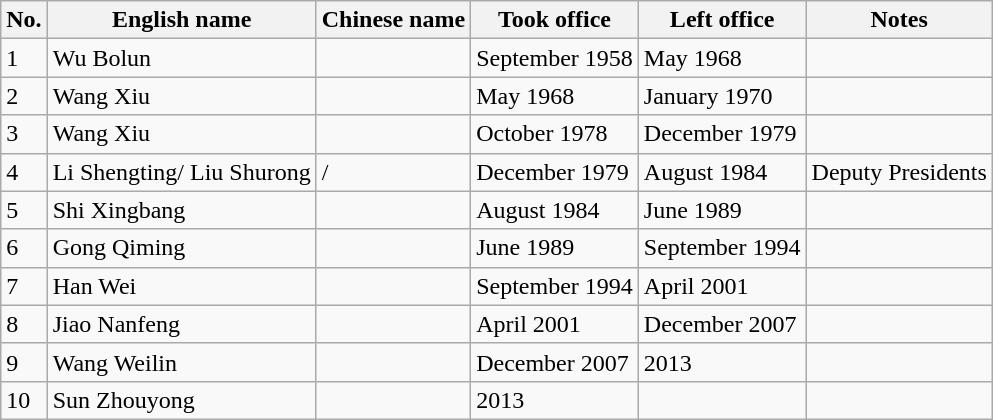<table class="wikitable">
<tr>
<th>No.</th>
<th>English name</th>
<th>Chinese name</th>
<th>Took office</th>
<th>Left office</th>
<th>Notes</th>
</tr>
<tr>
<td>1</td>
<td>Wu Bolun</td>
<td></td>
<td>September 1958</td>
<td>May 1968</td>
<td></td>
</tr>
<tr>
<td>2</td>
<td>Wang Xiu</td>
<td></td>
<td>May 1968</td>
<td>January 1970</td>
<td></td>
</tr>
<tr>
<td>3</td>
<td>Wang Xiu</td>
<td></td>
<td>October 1978</td>
<td>December 1979</td>
<td></td>
</tr>
<tr>
<td>4</td>
<td>Li Shengting/ Liu Shurong</td>
<td>/</td>
<td>December 1979</td>
<td>August 1984</td>
<td>Deputy Presidents</td>
</tr>
<tr>
<td>5</td>
<td>Shi Xingbang</td>
<td></td>
<td>August 1984</td>
<td>June 1989</td>
<td></td>
</tr>
<tr>
<td>6</td>
<td>Gong Qiming</td>
<td></td>
<td>June 1989</td>
<td>September 1994</td>
<td></td>
</tr>
<tr>
<td>7</td>
<td>Han Wei</td>
<td></td>
<td>September 1994</td>
<td>April 2001</td>
<td></td>
</tr>
<tr>
<td>8</td>
<td>Jiao Nanfeng</td>
<td></td>
<td>April 2001</td>
<td>December 2007</td>
<td></td>
</tr>
<tr>
<td>9</td>
<td>Wang Weilin</td>
<td></td>
<td>December 2007</td>
<td>2013</td>
<td></td>
</tr>
<tr>
<td>10</td>
<td>Sun Zhouyong</td>
<td></td>
<td>2013</td>
<td></td>
<td></td>
</tr>
</table>
